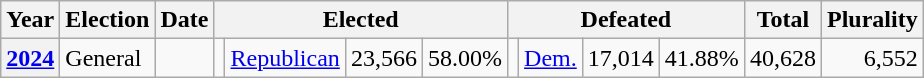<table class="wikitable">
<tr>
<th>Year</th>
<th>Election</th>
<th>Date</th>
<th colspan="4">Elected</th>
<th colspan="4">Defeated</th>
<th>Total</th>
<th>Plurality</th>
</tr>
<tr>
<th valign="top"><a href='#'>2024</a></th>
<td valign="top">General</td>
<td valign="top"></td>
<td valign="top"></td>
<td valign="top" ><a href='#'>Republican</a></td>
<td align="right" valign="top">23,566</td>
<td align="right" valign="top">58.00%</td>
<td valign="top"></td>
<td valign="top" ><a href='#'>Dem.</a></td>
<td align="right" valign="top">17,014</td>
<td align="right" valign="top">41.88%</td>
<td align="right" valign="top">40,628</td>
<td align="right" valign="top">6,552</td>
</tr>
</table>
